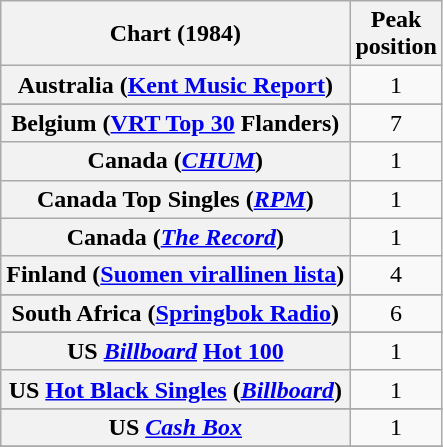<table class="wikitable plainrowheaders sortable" style="text-align:center">
<tr>
<th scope="col">Chart (1984)</th>
<th scope="col">Peak<br>position</th>
</tr>
<tr>
<th scope="row">Australia (<a href='#'>Kent Music Report</a>)</th>
<td>1</td>
</tr>
<tr>
</tr>
<tr>
</tr>
<tr>
<th scope="row">Belgium (<a href='#'>VRT Top 30</a> Flanders)</th>
<td>7</td>
</tr>
<tr>
<th scope="row">Canada (<a href='#'><em>CHUM</em></a>)</th>
<td>1</td>
</tr>
<tr>
<th scope="row">Canada Top Singles (<a href='#'><em>RPM</em></a>)</th>
<td>1</td>
</tr>
<tr>
<th scope="row">Canada (<a href='#'><em>The Record</em></a>)</th>
<td>1</td>
</tr>
<tr>
<th scope="row">Finland (<a href='#'>Suomen virallinen lista</a>)</th>
<td>4</td>
</tr>
<tr>
</tr>
<tr>
</tr>
<tr>
</tr>
<tr>
</tr>
<tr>
</tr>
<tr>
</tr>
<tr>
<th scope="row">South Africa (<a href='#'>Springbok Radio</a>)</th>
<td>6</td>
</tr>
<tr>
</tr>
<tr>
</tr>
<tr>
</tr>
<tr>
<th scope="row">US <a href='#'><em>Billboard</em></a> <a href='#'>Hot 100</a></th>
<td>1</td>
</tr>
<tr>
<th scope="row">US <a href='#'>Hot Black Singles</a> (<em><a href='#'>Billboard</a></em>)</th>
<td style="text-align:center;">1</td>
</tr>
<tr>
</tr>
<tr>
<th scope="row">US <a href='#'><em>Cash Box</em></a></th>
<td>1</td>
</tr>
<tr>
</tr>
</table>
